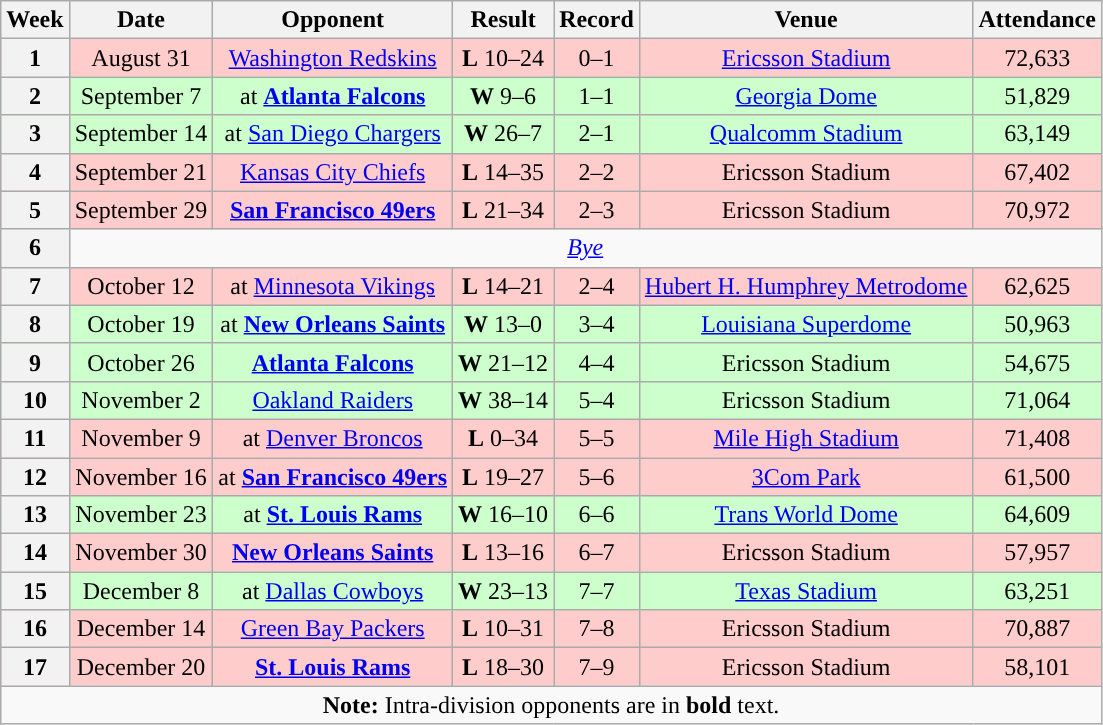<table class="wikitable"  style="text-align: center;">
<tr>
<th>Week</th>
<th>Date</th>
<th>Opponent</th>
<th>Result</th>
<th>Record</th>
<th>Venue</th>
<th>Attendance</th>
</tr>
<tr style="background:#fcc">
<th>1</th>
<td>August 31</td>
<td><a href='#'>Washington Redskins</a></td>
<td><strong>L</strong> 10–24</td>
<td>0–1</td>
<td><a href='#'>Ericsson Stadium</a></td>
<td>72,633</td>
</tr>
<tr style="background:#cfc">
<th>2</th>
<td>September 7</td>
<td>at <strong><a href='#'>Atlanta Falcons</a></strong></td>
<td><strong>W</strong> 9–6</td>
<td>1–1</td>
<td><a href='#'>Georgia Dome</a></td>
<td>51,829</td>
</tr>
<tr style="background:#cfc">
<th>3</th>
<td>September 14</td>
<td>at <a href='#'>San Diego Chargers</a></td>
<td><strong>W</strong> 26–7</td>
<td>2–1</td>
<td><a href='#'>Qualcomm Stadium</a></td>
<td>63,149</td>
</tr>
<tr style="background:#fcc">
<th>4</th>
<td>September 21</td>
<td><a href='#'>Kansas City Chiefs</a></td>
<td><strong>L</strong> 14–35</td>
<td>2–2</td>
<td>Ericsson Stadium</td>
<td>67,402</td>
</tr>
<tr style="background:#fcc">
<th>5</th>
<td>September 29</td>
<td><strong><a href='#'>San Francisco 49ers</a></strong></td>
<td><strong>L</strong> 21–34</td>
<td>2–3</td>
<td>Ericsson Stadium</td>
<td>70,972</td>
</tr>
<tr align="center">
<th>6</th>
<td colspan="6"><em><a href='#'>Bye</a></em></td>
</tr>
<tr style="background:#fcc">
<th>7</th>
<td>October 12</td>
<td>at <a href='#'>Minnesota Vikings</a></td>
<td><strong>L</strong> 14–21</td>
<td>2–4</td>
<td><a href='#'>Hubert H. Humphrey Metrodome</a></td>
<td>62,625</td>
</tr>
<tr style="background:#cfc">
<th>8</th>
<td>October 19</td>
<td>at <strong><a href='#'>New Orleans Saints</a></strong></td>
<td><strong>W</strong> 13–0</td>
<td>3–4</td>
<td><a href='#'>Louisiana Superdome</a></td>
<td>50,963</td>
</tr>
<tr style="background:#cfc">
<th>9</th>
<td>October 26</td>
<td><strong><a href='#'>Atlanta Falcons</a></strong></td>
<td><strong>W</strong> 21–12</td>
<td>4–4</td>
<td>Ericsson Stadium</td>
<td>54,675</td>
</tr>
<tr style="background:#cfc">
<th>10</th>
<td>November 2</td>
<td><a href='#'>Oakland Raiders</a></td>
<td><strong>W</strong> 38–14</td>
<td>5–4</td>
<td>Ericsson Stadium</td>
<td>71,064</td>
</tr>
<tr style="background:#fcc">
<th>11</th>
<td>November 9</td>
<td>at <a href='#'>Denver Broncos</a></td>
<td><strong>L</strong> 0–34</td>
<td>5–5</td>
<td><a href='#'>Mile High Stadium</a></td>
<td>71,408</td>
</tr>
<tr style="background:#fcc">
<th>12</th>
<td>November 16</td>
<td>at <strong><a href='#'>San Francisco 49ers</a></strong></td>
<td><strong>L</strong> 19–27</td>
<td>5–6</td>
<td><a href='#'>3Com Park</a></td>
<td>61,500</td>
</tr>
<tr style="background:#cfc">
<th>13</th>
<td>November 23</td>
<td>at <strong><a href='#'>St. Louis Rams</a></strong></td>
<td><strong>W</strong> 16–10</td>
<td>6–6</td>
<td><a href='#'>Trans World Dome</a></td>
<td>64,609</td>
</tr>
<tr style="background:#fcc">
<th>14</th>
<td>November 30</td>
<td><strong><a href='#'>New Orleans Saints</a></strong></td>
<td><strong>L</strong> 13–16</td>
<td>6–7</td>
<td>Ericsson Stadium</td>
<td>57,957</td>
</tr>
<tr style="background:#cfc">
<th>15</th>
<td>December 8</td>
<td>at <a href='#'>Dallas Cowboys</a></td>
<td><strong>W</strong> 23–13</td>
<td>7–7</td>
<td><a href='#'>Texas Stadium</a></td>
<td>63,251</td>
</tr>
<tr style="background:#fcc">
<th>16</th>
<td>December 14</td>
<td><a href='#'>Green Bay Packers</a></td>
<td><strong>L</strong> 10–31</td>
<td>7–8</td>
<td>Ericsson Stadium</td>
<td>70,887</td>
</tr>
<tr style="background:#fcc">
<th>17</th>
<td>December 20</td>
<td><strong><a href='#'>St. Louis Rams</a></strong></td>
<td><strong>L</strong> 18–30</td>
<td>7–9</td>
<td>Ericsson Stadium</td>
<td>58,101</td>
</tr>
<tr>
<td colspan="7"><strong>Note:</strong> Intra-division opponents are in <strong>bold</strong> text.</td>
</tr>
</table>
